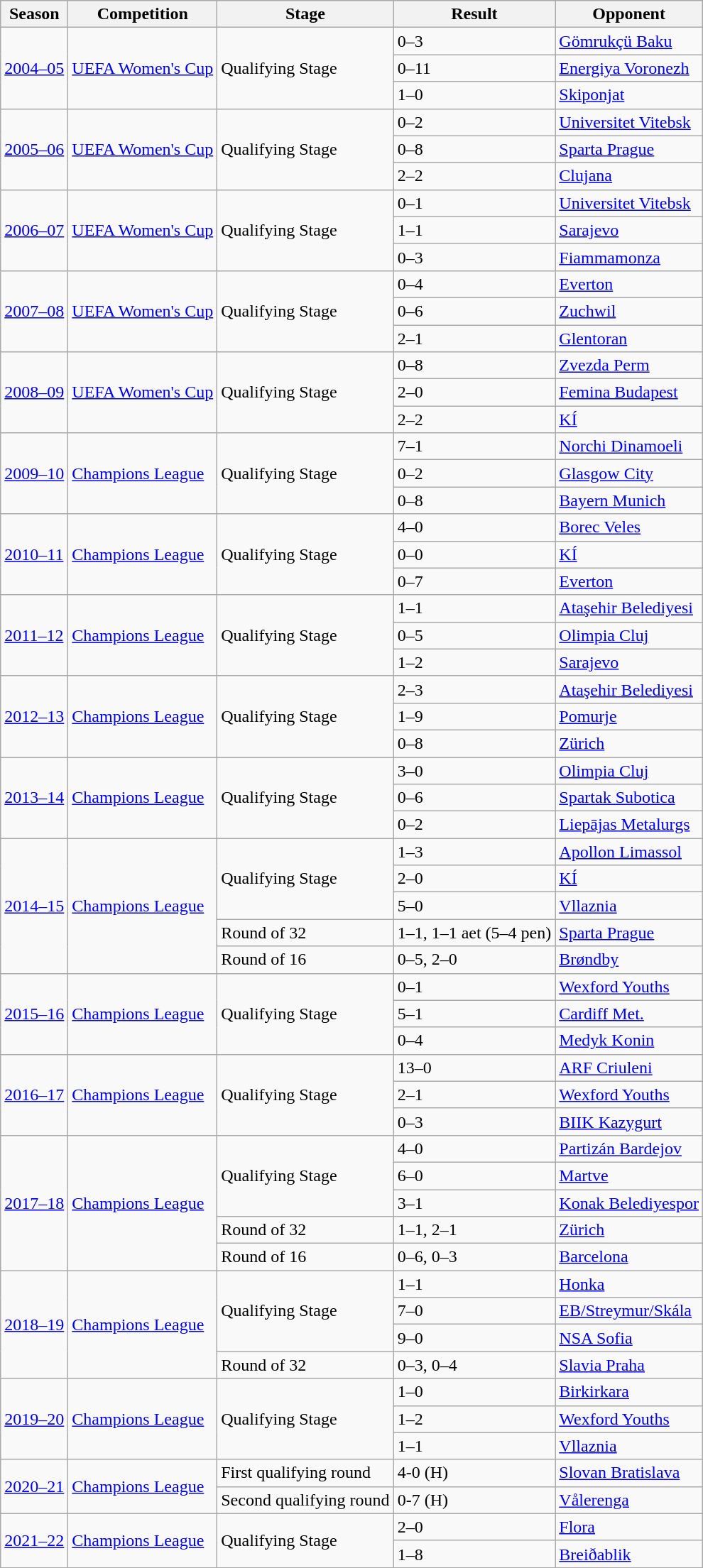<table class="wikitable">
<tr>
<th>Season</th>
<th>Competition</th>
<th>Stage</th>
<th>Result</th>
<th>Opponent</th>
</tr>
<tr>
<td rowspan=3><a href='#'>2004–05</a></td>
<td rowspan=3><a href='#'>UEFA Women's Cup</a></td>
<td rowspan=3>Qualifying Stage</td>
<td>0–3</td>
<td> <a href='#'>Gömrukçü Baku</a></td>
</tr>
<tr>
<td>0–11</td>
<td> <a href='#'>Energiya Voronezh</a></td>
</tr>
<tr>
<td>1–0</td>
<td> <a href='#'>Skiponjat</a></td>
</tr>
<tr>
<td rowspan=3><a href='#'>2005–06</a></td>
<td rowspan=3><a href='#'>UEFA Women's Cup</a></td>
<td rowspan=3>Qualifying Stage</td>
<td>0–2</td>
<td> <a href='#'>Universitet Vitebsk</a></td>
</tr>
<tr>
<td>0–8</td>
<td> <a href='#'>Sparta Prague</a></td>
</tr>
<tr>
<td>2–2</td>
<td> <a href='#'>Clujana</a></td>
</tr>
<tr>
<td rowspan=3><a href='#'>2006–07</a></td>
<td rowspan=3><a href='#'>UEFA Women's Cup</a></td>
<td rowspan=3>Qualifying Stage</td>
<td>0–1</td>
<td> <a href='#'>Universitet Vitebsk</a></td>
</tr>
<tr>
<td>1–1</td>
<td> <a href='#'>Sarajevo</a></td>
</tr>
<tr>
<td>0–3</td>
<td> <a href='#'>Fiammamonza</a></td>
</tr>
<tr>
<td rowspan=3><a href='#'>2007–08</a></td>
<td rowspan=3><a href='#'>UEFA Women's Cup</a></td>
<td rowspan=3>Qualifying Stage</td>
<td>0–4</td>
<td> <a href='#'>Everton</a></td>
</tr>
<tr>
<td>0–6</td>
<td> <a href='#'>Zuchwil</a></td>
</tr>
<tr>
<td>2–1</td>
<td> <a href='#'>Glentoran</a></td>
</tr>
<tr>
<td rowspan=3><a href='#'>2008–09</a></td>
<td rowspan=3><a href='#'>UEFA Women's Cup</a></td>
<td rowspan=3>Qualifying Stage</td>
<td>0–8</td>
<td> <a href='#'>Zvezda Perm</a></td>
</tr>
<tr>
<td>2–0</td>
<td> <a href='#'>Femina Budapest</a></td>
</tr>
<tr>
<td>2–2</td>
<td> <a href='#'>KÍ</a></td>
</tr>
<tr>
<td rowspan=3><a href='#'>2009–10</a></td>
<td rowspan=3><a href='#'>Champions League</a></td>
<td rowspan=3>Qualifying Stage</td>
<td>7–1</td>
<td> <a href='#'>Norchi Dinamoeli</a></td>
</tr>
<tr>
<td>0–2</td>
<td> <a href='#'>Glasgow City</a></td>
</tr>
<tr>
<td>0–8</td>
<td> <a href='#'>Bayern Munich</a></td>
</tr>
<tr>
<td rowspan=3><a href='#'>2010–11</a></td>
<td rowspan=3><a href='#'>Champions League</a></td>
<td rowspan=3>Qualifying Stage</td>
<td>4–0</td>
<td> <a href='#'>Borec Veles</a></td>
</tr>
<tr>
<td>0–0</td>
<td> <a href='#'>KÍ</a></td>
</tr>
<tr>
<td>0–7</td>
<td> <a href='#'>Everton</a></td>
</tr>
<tr>
<td rowspan=3><a href='#'>2011–12</a></td>
<td rowspan=3><a href='#'>Champions League</a></td>
<td rowspan=3>Qualifying Stage</td>
<td>1–1</td>
<td> <a href='#'>Ataşehir Belediyesi</a></td>
</tr>
<tr>
<td>0–5</td>
<td> <a href='#'>Olimpia Cluj</a></td>
</tr>
<tr>
<td>1–2</td>
<td> <a href='#'>Sarajevo</a></td>
</tr>
<tr>
<td rowspan=3><a href='#'>2012–13</a></td>
<td rowspan=3><a href='#'>Champions League</a></td>
<td rowspan=3>Qualifying Stage</td>
<td>2–3</td>
<td> <a href='#'>Ataşehir Belediyesi</a></td>
</tr>
<tr>
<td>1–9</td>
<td> <a href='#'>Pomurje</a></td>
</tr>
<tr>
<td>0–8</td>
<td> <a href='#'>Zürich</a></td>
</tr>
<tr>
<td rowspan=3><a href='#'>2013–14</a></td>
<td rowspan=3><a href='#'>Champions League</a></td>
<td rowspan=3>Qualifying Stage</td>
<td>3–0</td>
<td> <a href='#'>Olimpia Cluj</a></td>
</tr>
<tr>
<td>0–6</td>
<td> <a href='#'>Spartak Subotica</a></td>
</tr>
<tr>
<td>0–2</td>
<td> <a href='#'>Liepājas Metalurgs</a></td>
</tr>
<tr>
<td rowspan=5><a href='#'>2014–15</a></td>
<td rowspan=5><a href='#'>Champions League</a></td>
<td rowspan=3>Qualifying Stage</td>
<td>1–3</td>
<td> <a href='#'>Apollon Limassol</a></td>
</tr>
<tr>
<td>2–0</td>
<td> <a href='#'>KÍ</a></td>
</tr>
<tr>
<td>5–0</td>
<td> <a href='#'>Vllaznia</a></td>
</tr>
<tr>
<td>Round of 32</td>
<td>1–1, 1–1 aet (5–4 pen)</td>
<td> <a href='#'>Sparta Prague</a></td>
</tr>
<tr>
<td>Round of 16</td>
<td>0–5, 2–0</td>
<td> <a href='#'>Brøndby</a></td>
</tr>
<tr>
<td rowspan=3><a href='#'>2015–16</a></td>
<td rowspan=3><a href='#'>Champions League</a></td>
<td rowspan=3>Qualifying Stage</td>
<td>0–1</td>
<td> <a href='#'>Wexford Youths</a></td>
</tr>
<tr>
<td>5–1</td>
<td> <a href='#'>Cardiff Met.</a></td>
</tr>
<tr>
<td>0–4</td>
<td> <a href='#'>Medyk Konin</a></td>
</tr>
<tr>
<td rowspan=3><a href='#'>2016–17</a></td>
<td rowspan=3><a href='#'>Champions League</a></td>
<td rowspan=3>Qualifying Stage</td>
<td>13–0</td>
<td> <a href='#'>ARF Criuleni</a></td>
</tr>
<tr>
<td>2–1</td>
<td> <a href='#'>Wexford Youths</a></td>
</tr>
<tr>
<td>0–3</td>
<td> <a href='#'>BIIK Kazygurt</a></td>
</tr>
<tr>
<td rowspan=5><a href='#'>2017–18</a></td>
<td rowspan=5><a href='#'>Champions League</a></td>
<td rowspan=3>Qualifying Stage</td>
<td>4–0</td>
<td> <a href='#'>Partizán Bardejov</a></td>
</tr>
<tr>
<td>6–0</td>
<td> <a href='#'>Martve</a></td>
</tr>
<tr>
<td>3–1</td>
<td> <a href='#'>Konak Belediyespor</a></td>
</tr>
<tr>
<td>Round of 32</td>
<td>1–1, 2–1</td>
<td> <a href='#'>Zürich</a></td>
</tr>
<tr>
<td>Round of 16</td>
<td>0–6, 0–3</td>
<td> <a href='#'>Barcelona</a></td>
</tr>
<tr>
<td rowspan=4><a href='#'>2018–19</a></td>
<td rowspan=4><a href='#'>Champions League</a></td>
<td rowspan=3>Qualifying Stage</td>
<td>1–1</td>
<td> <a href='#'>Honka</a></td>
</tr>
<tr>
<td>7–0</td>
<td> <a href='#'>EB/Streymur/Skála</a></td>
</tr>
<tr>
<td>9–0</td>
<td> <a href='#'>NSA Sofia</a></td>
</tr>
<tr>
<td>Round of 32</td>
<td>0–3, 0–4</td>
<td> <a href='#'>Slavia Praha</a></td>
</tr>
<tr>
<td rowspan=3><a href='#'>2019–20</a></td>
<td rowspan=3><a href='#'>Champions League</a></td>
<td rowspan=3>Qualifying Stage</td>
<td>1–0</td>
<td> <a href='#'>Birkirkara</a></td>
</tr>
<tr>
<td>1–2</td>
<td> <a href='#'>Wexford Youths</a></td>
</tr>
<tr>
<td>1–1</td>
<td> <a href='#'>Vllaznia</a></td>
</tr>
<tr>
<td rowspan="2"><a href='#'>2020–21</a></td>
<td rowspan="2"><a href='#'>Champions League</a></td>
<td>First qualifying round</td>
<td>4-0 (H)</td>
<td> <a href='#'>Slovan Bratislava</a></td>
</tr>
<tr>
<td>Second qualifying round</td>
<td>0-7 (H)</td>
<td> <a href='#'>Vålerenga</a></td>
</tr>
<tr>
<td rowspan=2><a href='#'>2021–22</a></td>
<td rowspan=2><a href='#'>Champions League</a></td>
<td rowspan=2>Qualifying Stage</td>
<td>2–0</td>
<td> <a href='#'>Flora</a></td>
</tr>
<tr>
<td>1–8</td>
<td> <a href='#'>Breiðablik</a></td>
</tr>
<tr>
</tr>
</table>
